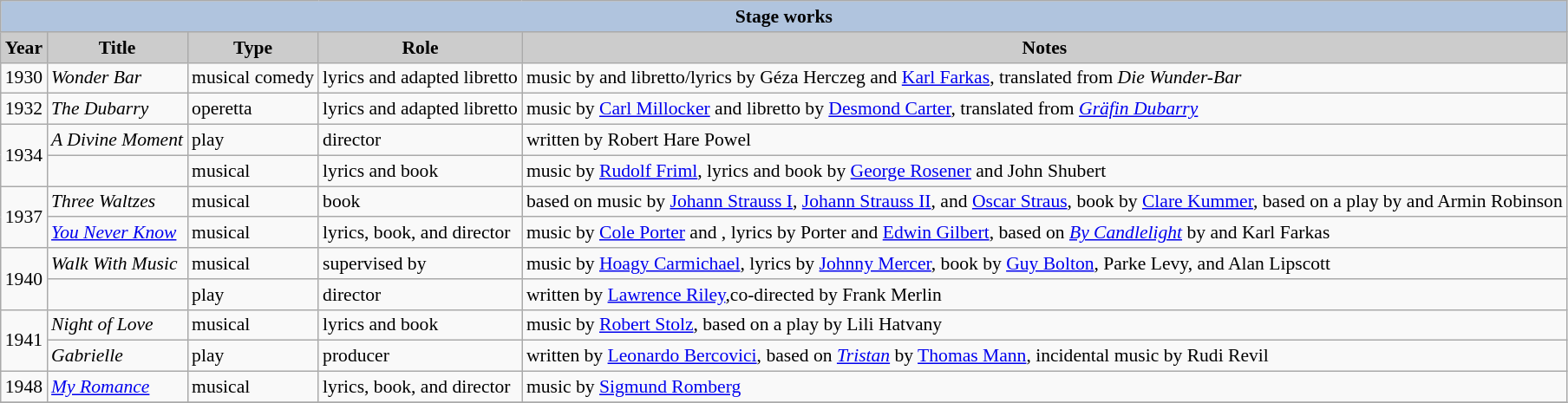<table class="wikitable" style="font-size:90%">
<tr>
<th colspan=5 style="background:LightSteelBlue">Stage works</th>
</tr>
<tr>
<th style="background:#CCCCCC">Year</th>
<th style="background:#CCCCCC">Title</th>
<th style="background:#CCCCCC">Type</th>
<th style="background:#CCCCCC">Role</th>
<th style="background:#CCCCCC">Notes</th>
</tr>
<tr>
<td rowspan=1>1930</td>
<td><em>Wonder Bar</em></td>
<td>musical comedy</td>
<td>lyrics and adapted libretto</td>
<td>music by  and libretto/lyrics by Géza Herczeg and <a href='#'>Karl Farkas</a>, translated from <em>Die Wunder-Bar</em></td>
</tr>
<tr>
<td rowspan=1>1932</td>
<td><em>The Dubarry</em></td>
<td>operetta</td>
<td>lyrics and adapted libretto</td>
<td>music by <a href='#'>Carl Millocker</a> and libretto by <a href='#'>Desmond Carter</a>, translated from <em><a href='#'>Gräfin Dubarry</a></em></td>
</tr>
<tr>
<td rowspan=2>1934</td>
<td><em>A Divine Moment</em></td>
<td>play</td>
<td>director</td>
<td>written by Robert Hare Powel</td>
</tr>
<tr>
<td></td>
<td>musical</td>
<td>lyrics and book</td>
<td>music by <a href='#'>Rudolf Friml</a>, lyrics and book by <a href='#'>George Rosener</a> and John Shubert</td>
</tr>
<tr>
<td rowspan=2>1937</td>
<td><em>Three Waltzes</em></td>
<td>musical</td>
<td>book</td>
<td>based on music by <a href='#'>Johann Strauss I</a>, <a href='#'>Johann Strauss II</a>, and <a href='#'>Oscar Straus</a>, book by <a href='#'>Clare Kummer</a>, based on a play by  and Armin Robinson</td>
</tr>
<tr>
<td><em><a href='#'>You Never Know</a></em></td>
<td>musical</td>
<td>lyrics, book, and director</td>
<td>music by <a href='#'>Cole Porter</a> and , lyrics by Porter and <a href='#'>Edwin Gilbert</a>, based on <em><a href='#'>By Candlelight</a></em> by  and Karl Farkas</td>
</tr>
<tr>
<td rowspan=2>1940</td>
<td><em>Walk With Music</em></td>
<td>musical</td>
<td>supervised by</td>
<td>music by <a href='#'>Hoagy Carmichael</a>, lyrics by <a href='#'>Johnny Mercer</a>, book by <a href='#'>Guy Bolton</a>, Parke Levy, and Alan Lipscott</td>
</tr>
<tr>
<td></td>
<td>play</td>
<td>director</td>
<td>written by <a href='#'>Lawrence Riley</a>,co-directed by Frank Merlin</td>
</tr>
<tr>
<td rowspan=2>1941</td>
<td><em>Night of Love</em></td>
<td>musical</td>
<td>lyrics and book</td>
<td>music by <a href='#'>Robert Stolz</a>, based on a play by Lili Hatvany</td>
</tr>
<tr>
<td><em>Gabrielle</em></td>
<td>play</td>
<td>producer</td>
<td>written by <a href='#'>Leonardo Bercovici</a>, based on <em><a href='#'>Tristan</a></em> by <a href='#'>Thomas Mann</a>, incidental music by Rudi Revil</td>
</tr>
<tr>
<td rowspan=1>1948</td>
<td><em><a href='#'>My Romance</a></em></td>
<td>musical</td>
<td>lyrics, book, and director</td>
<td>music by <a href='#'>Sigmund Romberg</a></td>
</tr>
<tr>
</tr>
</table>
